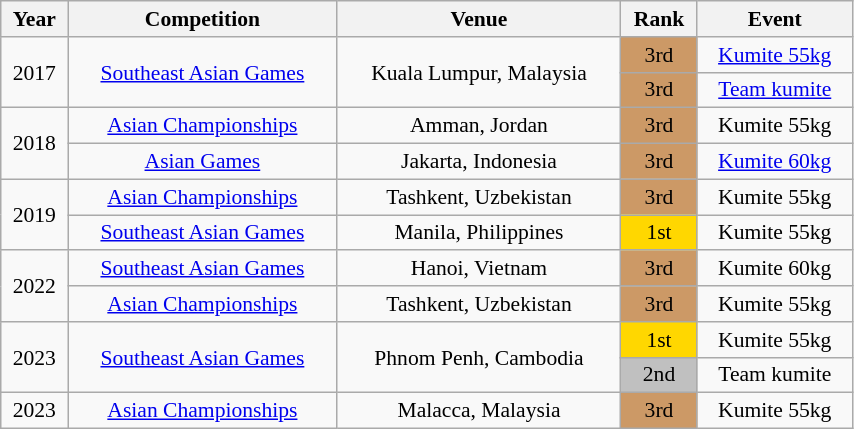<table class="wikitable sortable" width=45% style="font-size:90%; text-align:center;">
<tr>
<th>Year</th>
<th>Competition</th>
<th>Venue</th>
<th>Rank</th>
<th>Event</th>
</tr>
<tr>
<td rowspan=2>2017</td>
<td rowspan=2><a href='#'>Southeast Asian Games</a></td>
<td rowspan=2>Kuala Lumpur, Malaysia</td>
<td bgcolor="cc9966">3rd</td>
<td><a href='#'>Kumite 55kg</a></td>
</tr>
<tr>
<td bgcolor="cc9966">3rd</td>
<td><a href='#'>Team kumite</a></td>
</tr>
<tr>
<td rowspan=2>2018</td>
<td><a href='#'>Asian Championships</a></td>
<td>Amman, Jordan</td>
<td bgcolor="cc9966">3rd</td>
<td>Kumite 55kg</td>
</tr>
<tr>
<td><a href='#'>Asian Games</a></td>
<td>Jakarta, Indonesia</td>
<td bgcolor="cc9966">3rd</td>
<td><a href='#'>Kumite 60kg</a></td>
</tr>
<tr>
<td rowspan=2>2019</td>
<td><a href='#'>Asian Championships</a></td>
<td>Tashkent, Uzbekistan</td>
<td bgcolor="cc9966">3rd</td>
<td>Kumite 55kg</td>
</tr>
<tr>
<td><a href='#'>Southeast Asian Games</a></td>
<td>Manila, Philippines</td>
<td bgcolor="gold">1st</td>
<td>Kumite 55kg</td>
</tr>
<tr>
<td rowspan=2>2022</td>
<td><a href='#'>Southeast Asian Games</a></td>
<td>Hanoi, Vietnam</td>
<td bgcolor="cc9966">3rd</td>
<td>Kumite 60kg</td>
</tr>
<tr>
<td><a href='#'>Asian Championships</a></td>
<td>Tashkent, Uzbekistan</td>
<td bgcolor="cc9966">3rd</td>
<td>Kumite 55kg</td>
</tr>
<tr>
<td rowspan=2>2023</td>
<td rowspan=2><a href='#'>Southeast Asian Games</a></td>
<td rowspan=2>Phnom Penh, Cambodia</td>
<td bgcolor="gold">1st</td>
<td>Kumite 55kg</td>
</tr>
<tr>
<td bgcolor="silver">2nd</td>
<td>Team kumite</td>
</tr>
<tr>
<td>2023</td>
<td><a href='#'>Asian Championships</a></td>
<td>Malacca, Malaysia</td>
<td bgcolor="cc9966">3rd</td>
<td>Kumite 55kg</td>
</tr>
</table>
